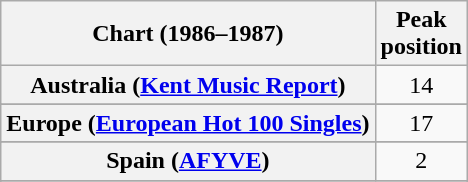<table class="wikitable sortable plainrowheaders" style="text-align:center">
<tr>
<th scope="col">Chart (1986–1987)</th>
<th scope="col">Peak<br>position</th>
</tr>
<tr>
<th scope="row">Australia (<a href='#'>Kent Music Report</a>)</th>
<td>14</td>
</tr>
<tr>
</tr>
<tr>
<th scope="row">Europe (<a href='#'>European Hot 100 Singles</a>)</th>
<td>17</td>
</tr>
<tr>
</tr>
<tr>
</tr>
<tr>
</tr>
<tr>
</tr>
<tr>
</tr>
<tr>
<th scope="row">Spain (<a href='#'>AFYVE</a>)</th>
<td>2</td>
</tr>
<tr>
</tr>
<tr>
</tr>
<tr>
</tr>
<tr>
</tr>
</table>
